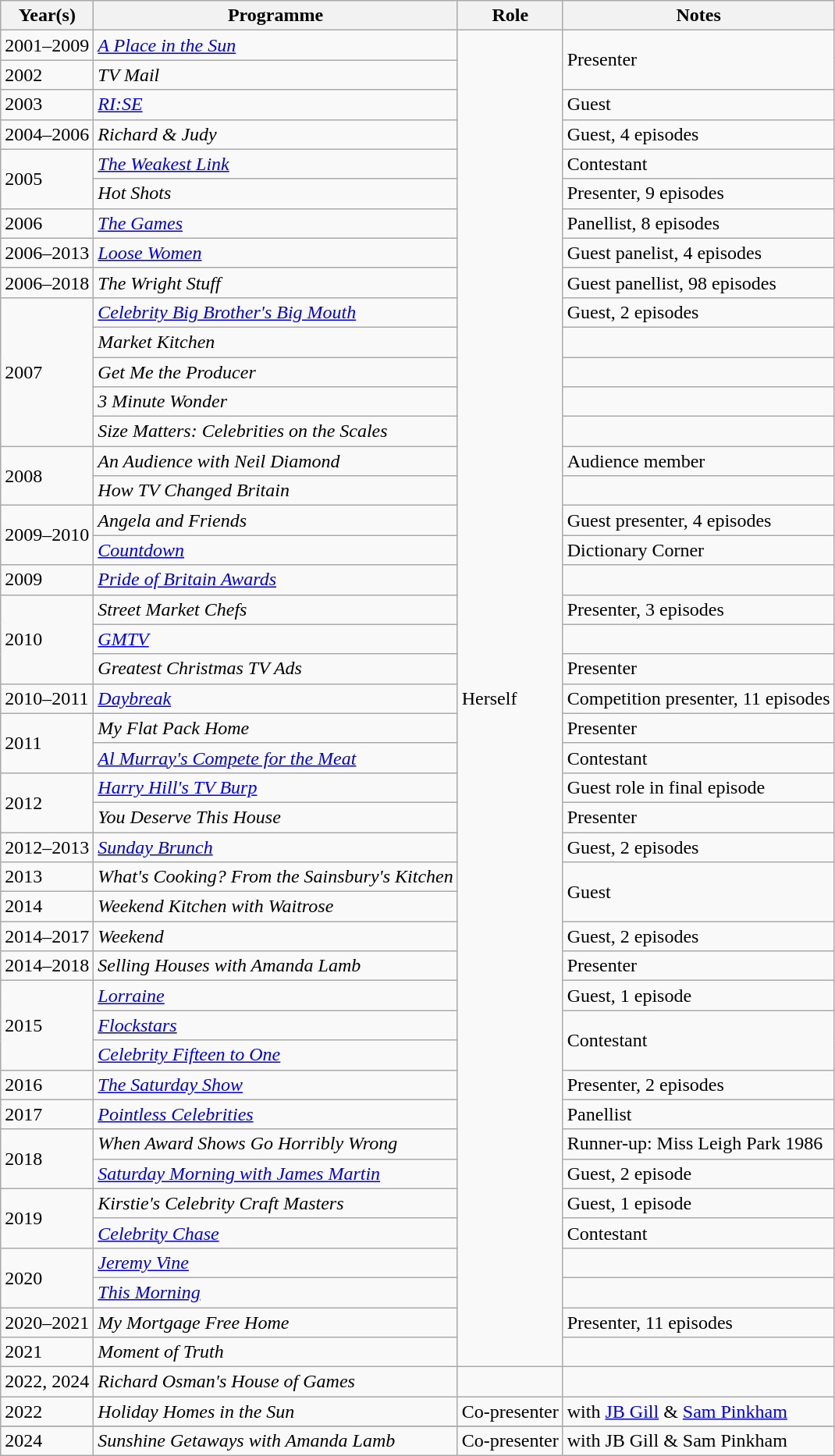<table class="wikitable">
<tr>
<th>Year(s)</th>
<th>Programme</th>
<th>Role</th>
<th>Notes</th>
</tr>
<tr>
<td>2001–2009</td>
<td><em><a href='#'>A Place in the Sun</a></em></td>
<td rowspan="45">Herself</td>
<td rowspan="2">Presenter</td>
</tr>
<tr>
<td>2002</td>
<td><em>TV Mail</em></td>
</tr>
<tr>
<td>2003</td>
<td><em><a href='#'>RI:SE</a></em></td>
<td>Guest</td>
</tr>
<tr>
<td>2004–2006</td>
<td><em>Richard & Judy</em></td>
<td>Guest, 4 episodes</td>
</tr>
<tr>
<td rowspan="2">2005</td>
<td><em><a href='#'>The Weakest Link</a></em></td>
<td>Contestant</td>
</tr>
<tr>
<td><em>Hot Shots</em></td>
<td>Presenter, 9 episodes</td>
</tr>
<tr>
<td>2006</td>
<td><em><a href='#'>The Games</a></em></td>
<td>Panellist, 8 episodes</td>
</tr>
<tr>
<td>2006–2013</td>
<td><em><a href='#'>Loose Women</a></em></td>
<td>Guest panelist, 4 episodes</td>
</tr>
<tr>
<td>2006–2018</td>
<td><em>The Wright Stuff</em></td>
<td>Guest panellist, 98 episodes</td>
</tr>
<tr>
<td rowspan="5">2007</td>
<td><em><a href='#'>Celebrity Big Brother's Big Mouth</a></em></td>
<td>Guest, 2 episodes</td>
</tr>
<tr>
<td><em>Market Kitchen</em></td>
<td></td>
</tr>
<tr>
<td><em>Get Me the Producer</em></td>
<td></td>
</tr>
<tr>
<td><em>3 Minute Wonder</em></td>
<td></td>
</tr>
<tr>
<td><em>Size Matters: Celebrities on the Scales</em></td>
<td></td>
</tr>
<tr>
<td rowspan="2">2008</td>
<td><em>An Audience with Neil Diamond</em></td>
<td>Audience member</td>
</tr>
<tr>
<td><em>How TV Changed Britain</em></td>
<td></td>
</tr>
<tr>
<td rowspan="2">2009–2010</td>
<td><em>Angela and Friends</em></td>
<td>Guest presenter, 4 episodes</td>
</tr>
<tr>
<td><em><a href='#'>Countdown</a></em></td>
<td>Dictionary Corner</td>
</tr>
<tr>
<td>2009</td>
<td><em><a href='#'>Pride of Britain Awards</a></em></td>
<td></td>
</tr>
<tr>
<td rowspan="3">2010</td>
<td><em>Street Market Chefs</em></td>
<td>Presenter, 3 episodes</td>
</tr>
<tr>
<td><em><a href='#'>GMTV</a></em></td>
<td></td>
</tr>
<tr>
<td><em>Greatest Christmas TV Ads</em></td>
<td>Presenter</td>
</tr>
<tr>
<td>2010–2011</td>
<td><em><a href='#'>Daybreak</a></em></td>
<td>Competition presenter, 11 episodes</td>
</tr>
<tr>
<td rowspan="2">2011</td>
<td><em>My Flat Pack Home</em></td>
<td>Presenter</td>
</tr>
<tr>
<td><em><a href='#'>Al Murray's Compete for the Meat</a></em></td>
<td>Contestant</td>
</tr>
<tr>
<td rowspan="2">2012</td>
<td><em><a href='#'>Harry Hill's TV Burp</a></em></td>
<td>Guest role in final episode</td>
</tr>
<tr>
<td><em>You Deserve This House</em></td>
<td>Presenter</td>
</tr>
<tr>
<td>2012–2013</td>
<td><em><a href='#'>Sunday Brunch</a></em></td>
<td>Guest, 2 episodes</td>
</tr>
<tr>
<td>2013</td>
<td><em>What's Cooking? From the Sainsbury's Kitchen</em></td>
<td rowspan="2">Guest</td>
</tr>
<tr>
<td>2014</td>
<td><em>Weekend Kitchen with Waitrose</em></td>
</tr>
<tr>
<td>2014–2017</td>
<td><em>Weekend</em></td>
<td>Guest, 2 episodes</td>
</tr>
<tr>
<td>2014–2018</td>
<td><em>Selling Houses with Amanda Lamb</em></td>
<td>Presenter</td>
</tr>
<tr>
<td rowspan="3">2015</td>
<td><em><a href='#'>Lorraine</a></em></td>
<td>Guest, 1 episode</td>
</tr>
<tr>
<td><em><a href='#'>Flockstars</a></em></td>
<td rowspan="2">Contestant</td>
</tr>
<tr>
<td><em><a href='#'>Celebrity Fifteen to One</a></em></td>
</tr>
<tr>
<td>2016</td>
<td><em><a href='#'>The Saturday Show</a></em></td>
<td>Presenter, 2 episodes</td>
</tr>
<tr>
<td>2017</td>
<td><em><a href='#'>Pointless Celebrities</a></em></td>
<td>Panellist</td>
</tr>
<tr>
<td rowspan="2">2018</td>
<td><em>When Award Shows Go Horribly Wrong</em></td>
<td>Runner-up: Miss Leigh Park 1986</td>
</tr>
<tr>
<td><em><a href='#'>Saturday Morning with James Martin</a></em></td>
<td>Guest, 2 episode</td>
</tr>
<tr>
<td rowspan="2">2019</td>
<td><em>Kirstie's Celebrity Craft Masters</em></td>
<td>Guest, 1 episode</td>
</tr>
<tr>
<td><em><a href='#'>Celebrity Chase</a></em></td>
<td>Contestant</td>
</tr>
<tr>
<td rowspan="2">2020</td>
<td><em><a href='#'>Jeremy Vine</a></em></td>
<td></td>
</tr>
<tr>
<td><em><a href='#'>This Morning</a></em></td>
<td></td>
</tr>
<tr>
<td>2020–2021</td>
<td><em>My Mortgage Free Home</em></td>
<td>Presenter, 11 episodes</td>
</tr>
<tr>
<td>2021</td>
<td><em>Moment of Truth</em></td>
<td></td>
</tr>
<tr>
<td>2022, 2024</td>
<td><em>Richard Osman's House of Games</em></td>
<td></td>
<td></td>
</tr>
<tr>
<td>2022</td>
<td><em>Holiday Homes in the Sun</em></td>
<td>Co-presenter</td>
<td>with <a href='#'>JB Gill</a> & <a href='#'>Sam Pinkham</a></td>
</tr>
<tr>
</tr>
<tr>
<td>2024</td>
<td><em>Sunshine Getaways with Amanda Lamb</em></td>
<td>Co-presenter</td>
<td>with JB Gill & Sam Pinkham</td>
</tr>
</table>
